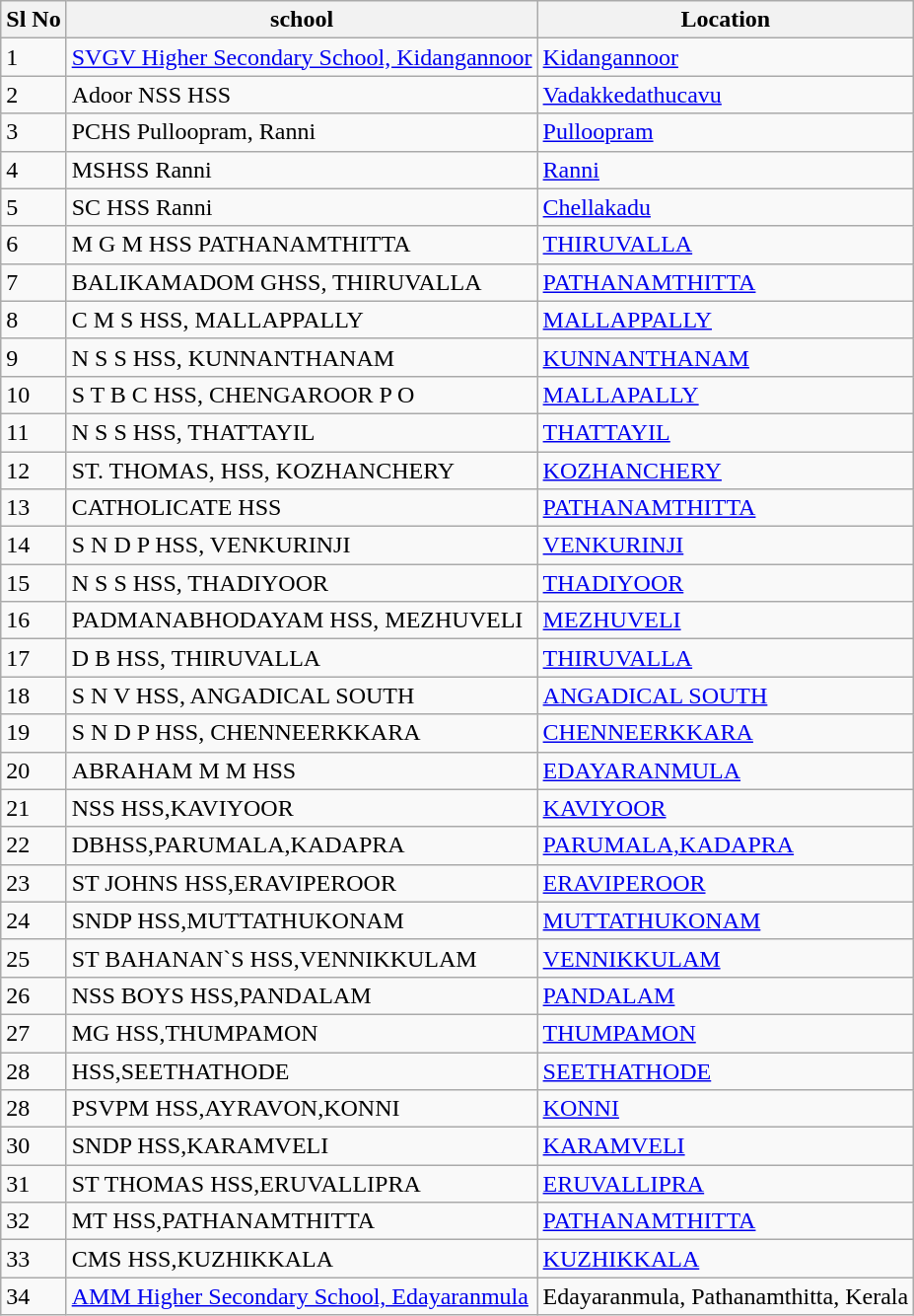<table class="wikitable">
<tr>
<th>Sl No</th>
<th>school</th>
<th>Location</th>
</tr>
<tr>
<td>1</td>
<td><a href='#'>SVGV Higher Secondary School, Kidangannoor</a></td>
<td><a href='#'>Kidangannoor</a></td>
</tr>
<tr>
<td>2</td>
<td>Adoor NSS HSS</td>
<td><a href='#'>Vadakkedathucavu</a></td>
</tr>
<tr>
<td>3</td>
<td>PCHS Pulloopram, Ranni</td>
<td><a href='#'>Pulloopram</a></td>
</tr>
<tr>
<td>4</td>
<td>MSHSS Ranni</td>
<td><a href='#'>Ranni</a></td>
</tr>
<tr>
<td>5</td>
<td>SC HSS Ranni</td>
<td><a href='#'>Chellakadu</a></td>
</tr>
<tr>
<td>6</td>
<td>M G M HSS PATHANAMTHITTA</td>
<td><a href='#'>THIRUVALLA</a></td>
</tr>
<tr>
<td>7</td>
<td>BALIKAMADOM GHSS, THIRUVALLA</td>
<td><a href='#'>PATHANAMTHITTA</a></td>
</tr>
<tr>
<td>8</td>
<td>C M S HSS, MALLAPPALLY</td>
<td><a href='#'>MALLAPPALLY</a></td>
</tr>
<tr>
<td>9</td>
<td>N S S HSS, KUNNANTHANAM</td>
<td><a href='#'>KUNNANTHANAM</a></td>
</tr>
<tr>
<td>10</td>
<td>S T B C HSS, CHENGAROOR P O</td>
<td><a href='#'>MALLAPALLY</a></td>
</tr>
<tr>
<td>11</td>
<td>N S S HSS, THATTAYIL</td>
<td><a href='#'>THATTAYIL</a></td>
</tr>
<tr>
<td>12</td>
<td>ST. THOMAS, HSS, KOZHANCHERY</td>
<td><a href='#'>KOZHANCHERY</a></td>
</tr>
<tr>
<td>13</td>
<td>CATHOLICATE HSS</td>
<td><a href='#'>PATHANAMTHITTA</a></td>
</tr>
<tr>
<td>14</td>
<td>S N D P HSS, VENKURINJI</td>
<td><a href='#'>VENKURINJI</a></td>
</tr>
<tr>
<td>15</td>
<td>N S S HSS, THADIYOOR</td>
<td><a href='#'>THADIYOOR</a></td>
</tr>
<tr>
<td>16</td>
<td>PADMANABHODAYAM HSS, MEZHUVELI</td>
<td><a href='#'>MEZHUVELI</a></td>
</tr>
<tr>
<td>17</td>
<td>D B HSS, THIRUVALLA</td>
<td><a href='#'>THIRUVALLA</a></td>
</tr>
<tr>
<td>18</td>
<td>S N V HSS, ANGADICAL SOUTH</td>
<td><a href='#'>ANGADICAL SOUTH</a></td>
</tr>
<tr>
<td>19</td>
<td>S N D P HSS, CHENNEERKKARA</td>
<td><a href='#'>CHENNEERKKARA</a></td>
</tr>
<tr>
<td>20</td>
<td>ABRAHAM M M HSS</td>
<td><a href='#'>EDAYARANMULA</a></td>
</tr>
<tr>
<td>21</td>
<td>NSS HSS,KAVIYOOR</td>
<td><a href='#'>KAVIYOOR</a></td>
</tr>
<tr>
<td>22</td>
<td>DBHSS,PARUMALA,KADAPRA</td>
<td><a href='#'>PARUMALA,KADAPRA</a></td>
</tr>
<tr>
<td>23</td>
<td>ST JOHNS HSS,ERAVIPEROOR</td>
<td><a href='#'>ERAVIPEROOR</a></td>
</tr>
<tr>
<td>24</td>
<td>SNDP HSS,MUTTATHUKONAM</td>
<td><a href='#'>MUTTATHUKONAM</a></td>
</tr>
<tr>
<td>25</td>
<td>ST BAHANAN`S HSS,VENNIKKULAM</td>
<td><a href='#'>VENNIKKULAM</a></td>
</tr>
<tr>
<td>26</td>
<td>NSS BOYS HSS,PANDALAM</td>
<td><a href='#'>PANDALAM</a></td>
</tr>
<tr>
<td>27</td>
<td>MG HSS,THUMPAMON</td>
<td><a href='#'>THUMPAMON</a></td>
</tr>
<tr>
<td>28</td>
<td>HSS,SEETHATHODE</td>
<td><a href='#'>SEETHATHODE</a></td>
</tr>
<tr>
<td>28</td>
<td>PSVPM HSS,AYRAVON,KONNI</td>
<td><a href='#'>KONNI</a></td>
</tr>
<tr>
<td>30</td>
<td>SNDP HSS,KARAMVELI</td>
<td><a href='#'>KARAMVELI</a></td>
</tr>
<tr>
<td>31</td>
<td>ST THOMAS HSS,ERUVALLIPRA</td>
<td><a href='#'>ERUVALLIPRA</a></td>
</tr>
<tr>
<td>32</td>
<td>MT HSS,PATHANAMTHITTA</td>
<td><a href='#'>PATHANAMTHITTA</a></td>
</tr>
<tr>
<td>33</td>
<td>CMS HSS,KUZHIKKALA</td>
<td><a href='#'>KUZHIKKALA</a></td>
</tr>
<tr>
<td>34</td>
<td><a href='#'>AMM Higher Secondary School, Edayaranmula</a></td>
<td>Edayaranmula, Pathanamthitta, Kerala</td>
</tr>
</table>
